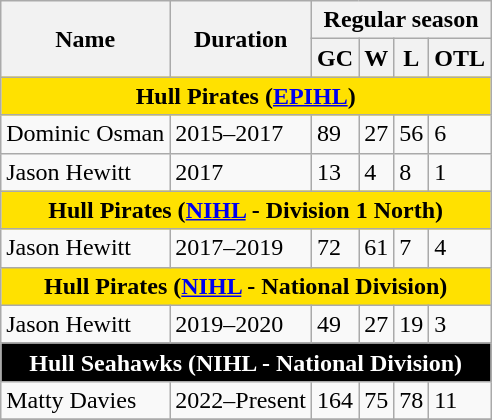<table class="wikitable">
<tr>
<th rowspan="2">Name</th>
<th rowspan="2">Duration</th>
<th colspan="4">Regular season</th>
</tr>
<tr>
<th>GC</th>
<th>W</th>
<th>L</th>
<th>OTL</th>
</tr>
<tr>
<td align="center" Colspan="18" style="background: #ffe100"><strong>Hull Pirates (<a href='#'>EPIHL</a>)</strong></td>
</tr>
<tr>
<td>Dominic Osman</td>
<td>2015–2017</td>
<td>89</td>
<td>27</td>
<td>56</td>
<td>6</td>
</tr>
<tr>
<td>Jason Hewitt</td>
<td>2017</td>
<td>13</td>
<td>4</td>
<td>8</td>
<td>1</td>
</tr>
<tr>
<td align="center" Colspan="18" style="background: #ffe100"><strong>Hull Pirates (<a href='#'>NIHL</a> - Division 1 North)</strong></td>
</tr>
<tr>
<td>Jason Hewitt</td>
<td>2017–2019</td>
<td>72</td>
<td>61</td>
<td>7</td>
<td>4</td>
</tr>
<tr>
<td align="center" Colspan="18" style="background: #ffe100"><strong>Hull Pirates (<a href='#'>NIHL</a> - National Division)</strong></td>
</tr>
<tr>
<td>Jason Hewitt</td>
<td>2019–2020</td>
<td>49</td>
<td>27</td>
<td>19</td>
<td>3</td>
</tr>
<tr>
<td align="center" Colspan="18" style="background:#000000; color:white"><strong>Hull Seahawks (NIHL - National Division)</strong></td>
</tr>
<tr>
<td>Matty Davies</td>
<td>2022–Present</td>
<td>164</td>
<td>75</td>
<td>78</td>
<td>11</td>
</tr>
<tr>
</tr>
</table>
